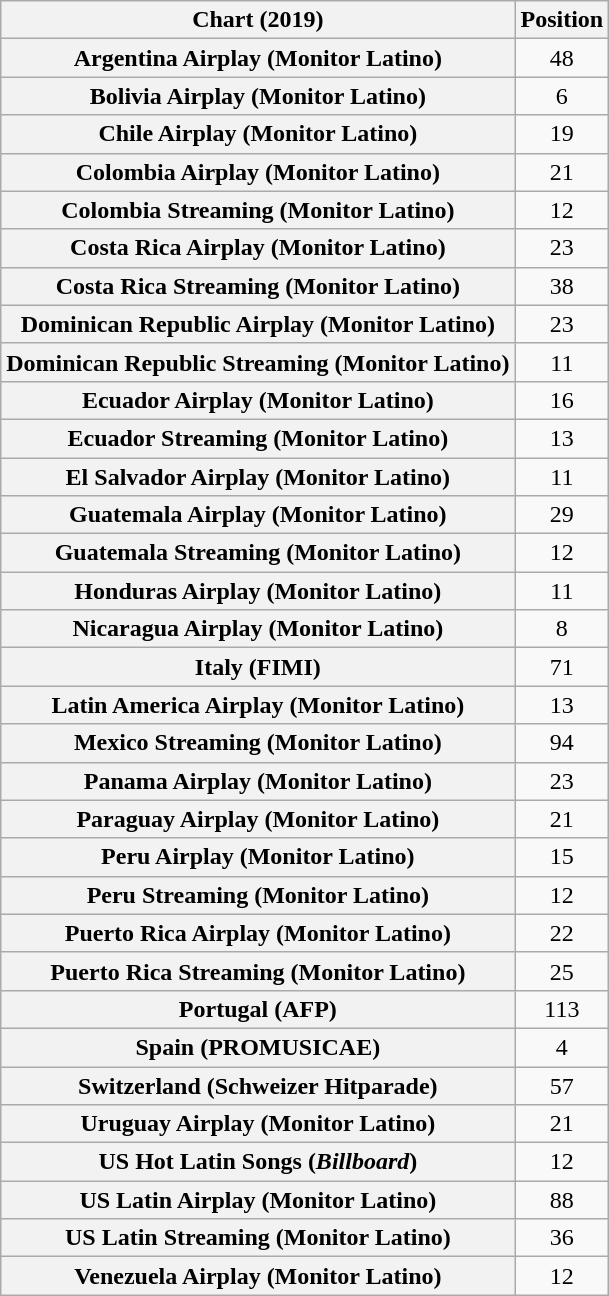<table class="wikitable sortable plainrowheaders" style="text-align:center">
<tr>
<th scope="col">Chart (2019)</th>
<th scope="col">Position</th>
</tr>
<tr>
<th scope="row">Argentina Airplay (Monitor Latino)</th>
<td>48</td>
</tr>
<tr>
<th scope="row">Bolivia Airplay (Monitor Latino)</th>
<td>6</td>
</tr>
<tr>
<th scope="row">Chile Airplay (Monitor Latino)</th>
<td>19</td>
</tr>
<tr>
<th scope="row">Colombia Airplay (Monitor Latino)</th>
<td>21</td>
</tr>
<tr>
<th scope="row">Colombia Streaming (Monitor Latino)</th>
<td>12</td>
</tr>
<tr>
<th scope="row">Costa Rica Airplay (Monitor Latino)</th>
<td>23</td>
</tr>
<tr>
<th scope="row">Costa Rica Streaming (Monitor Latino)</th>
<td>38</td>
</tr>
<tr>
<th scope="row">Dominican Republic Airplay (Monitor Latino)</th>
<td>23</td>
</tr>
<tr>
<th scope="row">Dominican Republic Streaming (Monitor Latino)</th>
<td>11</td>
</tr>
<tr>
<th scope="row">Ecuador Airplay (Monitor Latino)</th>
<td>16</td>
</tr>
<tr>
<th scope="row">Ecuador Streaming (Monitor Latino)</th>
<td>13</td>
</tr>
<tr>
<th scope="row">El Salvador Airplay (Monitor Latino)</th>
<td>11</td>
</tr>
<tr>
<th scope="row">Guatemala Airplay (Monitor Latino)</th>
<td>29</td>
</tr>
<tr>
<th scope="row">Guatemala Streaming (Monitor Latino)</th>
<td>12</td>
</tr>
<tr>
<th scope="row">Honduras Airplay (Monitor Latino)</th>
<td>11</td>
</tr>
<tr>
<th scope="row">Nicaragua Airplay (Monitor Latino)</th>
<td>8</td>
</tr>
<tr>
<th scope="row">Italy (FIMI)</th>
<td>71</td>
</tr>
<tr>
<th scope="row">Latin America Airplay (Monitor Latino)</th>
<td>13</td>
</tr>
<tr>
<th scope="row">Mexico Streaming (Monitor Latino)</th>
<td>94</td>
</tr>
<tr>
<th scope="row">Panama Airplay (Monitor Latino)</th>
<td>23</td>
</tr>
<tr>
<th scope="row">Paraguay Airplay (Monitor Latino)</th>
<td>21</td>
</tr>
<tr>
<th scope="row">Peru Airplay (Monitor Latino)</th>
<td>15</td>
</tr>
<tr>
<th scope="row">Peru Streaming (Monitor Latino)</th>
<td>12</td>
</tr>
<tr>
<th scope="row">Puerto Rica Airplay  (Monitor Latino)</th>
<td>22</td>
</tr>
<tr>
<th scope="row">Puerto Rica Streaming (Monitor Latino)</th>
<td>25</td>
</tr>
<tr>
<th scope="row">Portugal (AFP)</th>
<td>113</td>
</tr>
<tr>
<th scope="row">Spain (PROMUSICAE)</th>
<td>4</td>
</tr>
<tr>
<th scope="row">Switzerland (Schweizer Hitparade)</th>
<td>57</td>
</tr>
<tr>
<th scope="row">Uruguay Airplay (Monitor Latino)</th>
<td>21</td>
</tr>
<tr>
<th scope="row">US Hot Latin Songs (<em>Billboard</em>)</th>
<td>12</td>
</tr>
<tr>
<th scope="row">US Latin Airplay (Monitor Latino)</th>
<td>88</td>
</tr>
<tr>
<th scope="row">US Latin Streaming (Monitor Latino)</th>
<td>36</td>
</tr>
<tr>
<th scope="row">Venezuela Airplay (Monitor Latino)</th>
<td>12</td>
</tr>
</table>
